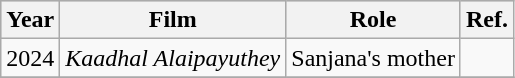<table class="wikitable">
<tr style="background:#ccc; text-align:center;">
<th>Year</th>
<th>Film</th>
<th>Role</th>
<th>Ref.</th>
</tr>
<tr>
<td>2024</td>
<td><em>Kaadhal Alaipayuthey</em></td>
<td>Sanjana's mother</td>
<td></td>
</tr>
<tr>
</tr>
</table>
